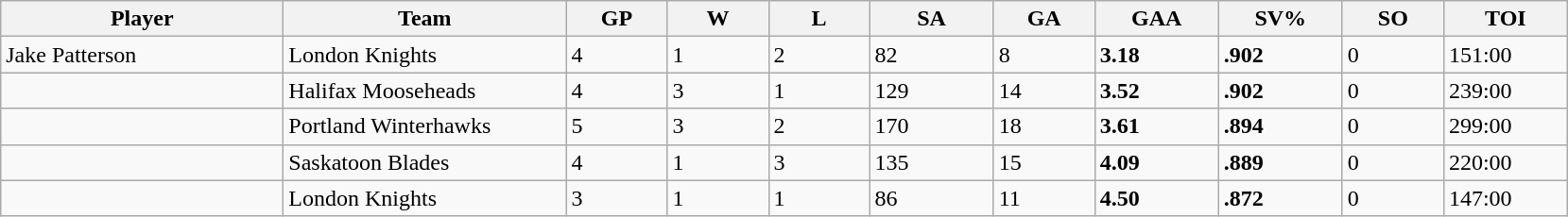<table class="wikitable sortable">
<tr>
<th style="width:12em">Player</th>
<th style="width:12em">Team</th>
<th style="width:4em">GP</th>
<th style="width:4em">W</th>
<th style="width:4em">L</th>
<th style="width:5em">SA</th>
<th style="width:4em">GA</th>
<th style="width:5em">GAA</th>
<th style="width:5em">SV%</th>
<th style="width:4em">SO</th>
<th style="width:5em">TOI</th>
</tr>
<tr>
<td {sortname>Jake Patterson</td>
<td>London Knights</td>
<td>4</td>
<td>1</td>
<td>2</td>
<td>82</td>
<td>8</td>
<td><strong>3.18</strong></td>
<td><strong>.902</strong></td>
<td>0</td>
<td>151:00</td>
</tr>
<tr>
<td></td>
<td>Halifax Mooseheads</td>
<td>4</td>
<td>3</td>
<td>1</td>
<td>129</td>
<td>14</td>
<td><strong>3.52</strong></td>
<td><strong>.902</strong></td>
<td>0</td>
<td>239:00</td>
</tr>
<tr>
<td></td>
<td>Portland Winterhawks</td>
<td>5</td>
<td>3</td>
<td>2</td>
<td>170</td>
<td>18</td>
<td><strong>3.61</strong></td>
<td><strong>.894</strong></td>
<td>0</td>
<td>299:00</td>
</tr>
<tr>
<td></td>
<td>Saskatoon Blades</td>
<td>4</td>
<td>1</td>
<td>3</td>
<td>135</td>
<td>15</td>
<td><strong>4.09</strong></td>
<td><strong>.889</strong></td>
<td>0</td>
<td>220:00</td>
</tr>
<tr>
<td></td>
<td>London Knights</td>
<td>3</td>
<td>1</td>
<td>1</td>
<td>86</td>
<td>11</td>
<td><strong>4.50</strong></td>
<td><strong>.872</strong></td>
<td>0</td>
<td>147:00</td>
</tr>
</table>
